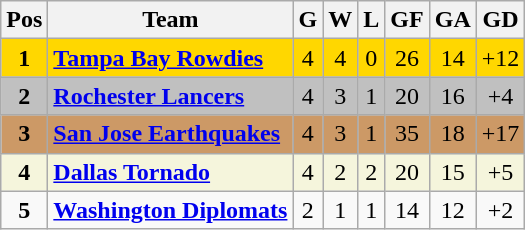<table class="wikitable sortable">
<tr>
<th>Pos</th>
<th>Team</th>
<th>G</th>
<th>W</th>
<th>L</th>
<th>GF</th>
<th>GA</th>
<th>GD</th>
</tr>
<tr style="background:gold;">
<td align=center><strong>1</strong></td>
<td><strong><a href='#'>Tampa Bay Rowdies</a></strong></td>
<td align=center>4</td>
<td align=center>4</td>
<td align=center>0</td>
<td align=center>26</td>
<td align=center>14</td>
<td align=center>+12</td>
</tr>
<tr style="background:silver;">
<td align=center><strong>2</strong></td>
<td><strong><a href='#'>Rochester Lancers</a></strong></td>
<td align=center>4</td>
<td align=center>3</td>
<td align=center>1</td>
<td align=center>20</td>
<td align=center>16</td>
<td align=center>+4</td>
</tr>
<tr style="background:#c96;">
<td align=center><strong>3</strong></td>
<td><strong><a href='#'>San Jose Earthquakes</a></strong></td>
<td align=center>4</td>
<td align=center>3</td>
<td align=center>1</td>
<td align=center>35</td>
<td align=center>18</td>
<td align=center>+17</td>
</tr>
<tr style="background:beige;">
<td align=center><strong>4</strong></td>
<td><strong><a href='#'>Dallas Tornado</a></strong></td>
<td align=center>4</td>
<td align=center>2</td>
<td align=center>2</td>
<td align=center>20</td>
<td align=center>15</td>
<td align=center>+5</td>
</tr>
<tr>
<td align=center><strong>5</strong></td>
<td><strong><a href='#'>Washington Diplomats</a></strong></td>
<td align=center>2</td>
<td align=center>1</td>
<td align=center>1</td>
<td align=center>14</td>
<td align=center>12</td>
<td align=center>+2</td>
</tr>
</table>
